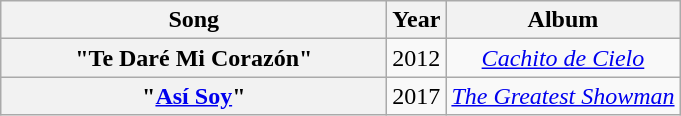<table class="wikitable plainrowheaders" style="text-align:center;">
<tr>
<th width="250">Song</th>
<th>Year</th>
<th>Album</th>
</tr>
<tr>
<th scope="row">"Te Daré Mi Corazón"</th>
<td>2012</td>
<td><em><a href='#'>Cachito de Cielo</a></em></td>
</tr>
<tr>
<th scope="row">"<a href='#'>Así Soy</a>"</th>
<td>2017</td>
<td><em><a href='#'>The Greatest Showman</a></em></td>
</tr>
</table>
